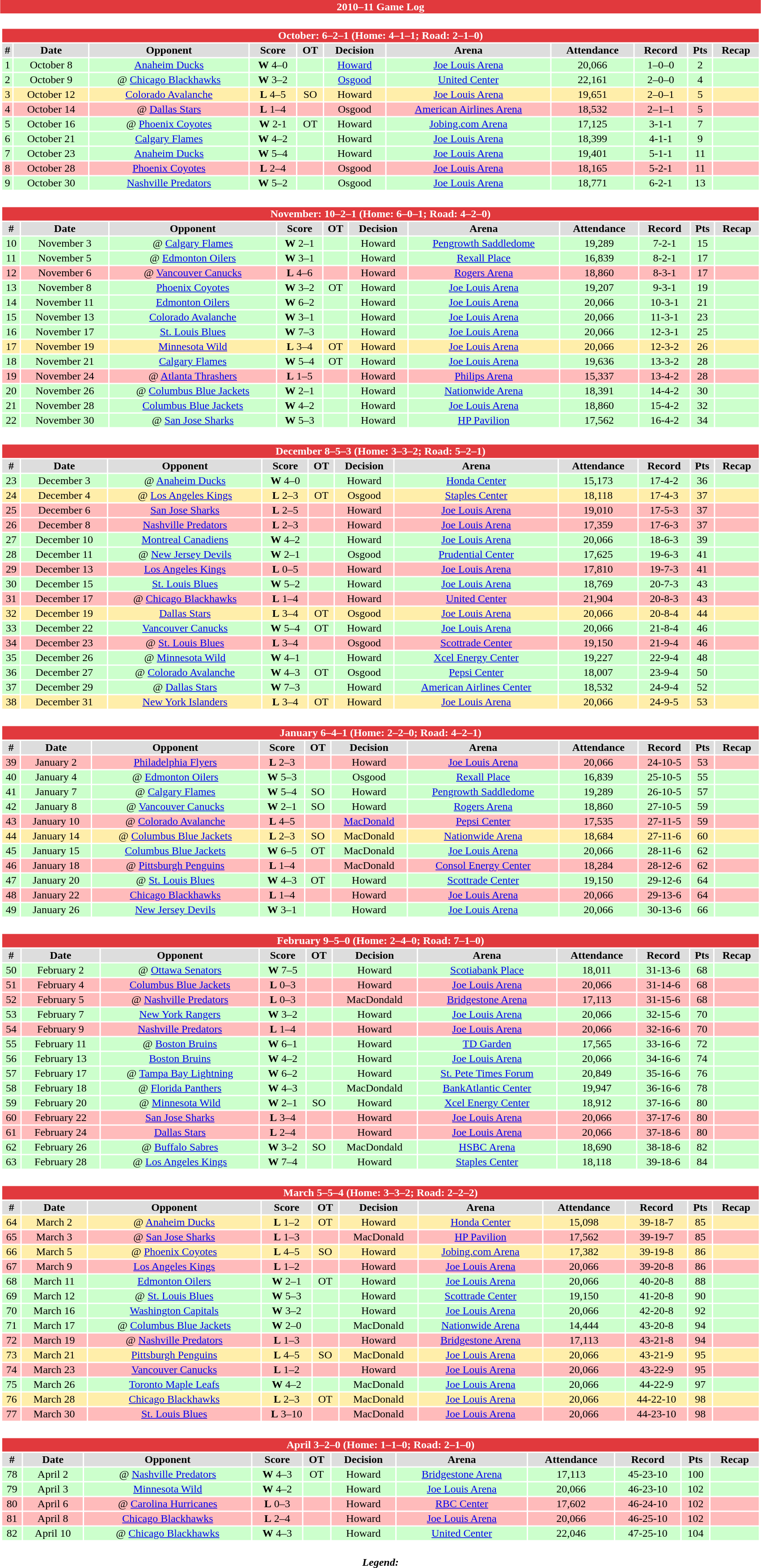<table class="toccolours collapsible" style="width:90%; clear:both; margin:1.5em auto; text-align:center;">
<tr>
<th colspan=2 style="background:#E1393D; color:white;"><span>2010–11 Game Log</span></th>
</tr>
<tr>
<td colspan=11><br><table class="toccolours collapsible collapsed" style="width:100%;">
<tr>
<th colspan="11" style="background:#E1393D; color:white;">October: 6–2–1 (Home: 4–1–1; Road: 2–1–0)</th>
</tr>
<tr style="text-align:center; background:#ddd;">
<td><strong>#</strong></td>
<td><strong>Date</strong></td>
<td><strong>Opponent</strong></td>
<td><strong>Score</strong></td>
<td><strong>OT</strong></td>
<td><strong>Decision</strong></td>
<td><strong>Arena</strong></td>
<td><strong>Attendance</strong></td>
<td><strong>Record</strong></td>
<td><strong>Pts</strong></td>
<td><strong>Recap</strong></td>
</tr>
<tr style="text-align:center; background:#cfc;">
<td>1</td>
<td>October 8</td>
<td><a href='#'>Anaheim Ducks</a></td>
<td><strong>W</strong> 4–0</td>
<td></td>
<td><a href='#'>Howard</a></td>
<td><a href='#'>Joe Louis Arena</a></td>
<td>20,066</td>
<td>1–0–0</td>
<td>2</td>
<td></td>
</tr>
<tr style="text-align:center; background:#cfc;">
<td>2</td>
<td>October 9</td>
<td>@ <a href='#'>Chicago Blackhawks</a></td>
<td><strong>W</strong> 3–2</td>
<td></td>
<td><a href='#'>Osgood</a></td>
<td><a href='#'>United Center</a></td>
<td>22,161</td>
<td>2–0–0</td>
<td>4</td>
<td></td>
</tr>
<tr style="text-align:center; background:#fea;">
<td>3</td>
<td>October 12</td>
<td><a href='#'>Colorado Avalanche</a></td>
<td><strong>L</strong> 4–5</td>
<td>SO</td>
<td>Howard</td>
<td><a href='#'>Joe Louis Arena</a></td>
<td>19,651</td>
<td>2–0–1</td>
<td>5</td>
<td></td>
</tr>
<tr style="text-align:center; background:#fbb;">
<td>4</td>
<td>October 14</td>
<td>@ <a href='#'>Dallas Stars</a></td>
<td><strong>L</strong> 1–4</td>
<td></td>
<td>Osgood</td>
<td><a href='#'>American Airlines Arena</a></td>
<td>18,532</td>
<td>2–1–1</td>
<td>5</td>
<td></td>
</tr>
<tr style="text-align:center; background:#cfc;">
<td>5</td>
<td>October 16</td>
<td>@ <a href='#'>Phoenix Coyotes</a></td>
<td><strong>W</strong> 2-1</td>
<td>OT</td>
<td>Howard</td>
<td><a href='#'>Jobing.com Arena</a></td>
<td>17,125</td>
<td>3-1-1</td>
<td>7</td>
<td></td>
</tr>
<tr style="text-align:center; background:#cfc;">
<td>6</td>
<td>October 21</td>
<td><a href='#'>Calgary Flames</a></td>
<td><strong>W</strong> 4–2</td>
<td></td>
<td>Howard</td>
<td><a href='#'>Joe Louis Arena</a></td>
<td>18,399</td>
<td>4-1-1</td>
<td>9</td>
<td></td>
</tr>
<tr style="text-align:center; background:#cfc;">
<td>7</td>
<td>October 23</td>
<td><a href='#'>Anaheim Ducks</a></td>
<td><strong>W</strong> 5–4</td>
<td></td>
<td>Howard</td>
<td><a href='#'>Joe Louis Arena</a></td>
<td>19,401</td>
<td>5-1-1</td>
<td>11</td>
<td></td>
</tr>
<tr style="text-align:center; background:#fbb;">
<td>8</td>
<td>October 28</td>
<td><a href='#'>Phoenix Coyotes</a></td>
<td><strong>L</strong> 2–4</td>
<td></td>
<td>Osgood</td>
<td><a href='#'>Joe Louis Arena</a></td>
<td>18,165</td>
<td>5-2-1</td>
<td>11</td>
<td></td>
</tr>
<tr style="text-align:center; background:#cfc;">
<td>9</td>
<td>October 30</td>
<td><a href='#'>Nashville Predators</a></td>
<td><strong>W</strong> 5–2</td>
<td></td>
<td>Osgood</td>
<td><a href='#'>Joe Louis Arena</a></td>
<td>18,771</td>
<td>6-2-1</td>
<td>13</td>
<td></td>
</tr>
</table>
</td>
</tr>
<tr>
<td colspan=11><br><table class="toccolours collapsible collapsed" style="width:100%;">
<tr>
<th colspan="11" style="background:#E1393D; color:white;">November: 10–2–1 (Home: 6–0–1; Road: 4–2–0)</th>
</tr>
<tr style="text-align:center; background:#ddd;">
<td><strong>#</strong></td>
<td><strong>Date</strong></td>
<td><strong>Opponent</strong></td>
<td><strong>Score</strong></td>
<td><strong>OT</strong></td>
<td><strong>Decision</strong></td>
<td><strong>Arena</strong></td>
<td><strong>Attendance</strong></td>
<td><strong>Record</strong></td>
<td><strong>Pts</strong></td>
<td><strong>Recap</strong></td>
</tr>
<tr style="text-align:center; background:#cfc;">
<td>10</td>
<td>November 3</td>
<td>@ <a href='#'>Calgary Flames</a></td>
<td><strong>W</strong> 2–1</td>
<td></td>
<td>Howard</td>
<td><a href='#'>Pengrowth Saddledome</a></td>
<td>19,289</td>
<td>7-2-1</td>
<td>15</td>
<td></td>
</tr>
<tr style="text-align:center; background:#cfc;">
<td>11</td>
<td>November 5</td>
<td>@ <a href='#'>Edmonton Oilers</a></td>
<td><strong>W</strong> 3–1</td>
<td></td>
<td>Howard</td>
<td><a href='#'>Rexall Place</a></td>
<td>16,839</td>
<td>8-2-1</td>
<td>17</td>
<td></td>
</tr>
<tr style="text-align:center; background:#fbb;">
<td>12</td>
<td>November 6</td>
<td>@ <a href='#'>Vancouver Canucks</a></td>
<td><strong>L</strong> 4–6</td>
<td></td>
<td>Howard</td>
<td><a href='#'>Rogers Arena</a></td>
<td>18,860</td>
<td>8-3-1</td>
<td>17</td>
<td></td>
</tr>
<tr style="text-align:center; background:#cfc;">
<td>13</td>
<td>November 8</td>
<td><a href='#'>Phoenix Coyotes</a></td>
<td><strong>W</strong> 3–2</td>
<td>OT</td>
<td>Howard</td>
<td><a href='#'>Joe Louis Arena</a></td>
<td>19,207</td>
<td>9-3-1</td>
<td>19</td>
<td></td>
</tr>
<tr style="text-align:center; background:#cfc;">
<td>14</td>
<td>November 11</td>
<td><a href='#'>Edmonton Oilers</a></td>
<td><strong>W</strong> 6–2</td>
<td></td>
<td>Howard</td>
<td><a href='#'>Joe Louis Arena</a></td>
<td>20,066</td>
<td>10-3-1</td>
<td>21</td>
<td></td>
</tr>
<tr style="text-align:center; background:#cfc;">
<td>15</td>
<td>November 13</td>
<td><a href='#'>Colorado Avalanche</a></td>
<td><strong>W</strong> 3–1</td>
<td></td>
<td>Howard</td>
<td><a href='#'>Joe Louis Arena</a></td>
<td>20,066</td>
<td>11-3-1</td>
<td>23</td>
<td></td>
</tr>
<tr style="text-align:center; background:#cfc;">
<td>16</td>
<td>November 17</td>
<td><a href='#'>St. Louis Blues</a></td>
<td><strong>W</strong> 7–3</td>
<td></td>
<td>Howard</td>
<td><a href='#'>Joe Louis Arena</a></td>
<td>20,066</td>
<td>12-3-1</td>
<td>25</td>
<td></td>
</tr>
<tr style="text-align:center; background:#fea;">
<td>17</td>
<td>November 19</td>
<td><a href='#'>Minnesota Wild</a></td>
<td><strong>L</strong> 3–4</td>
<td>OT</td>
<td>Howard</td>
<td><a href='#'>Joe Louis Arena</a></td>
<td>20,066</td>
<td>12-3-2</td>
<td>26</td>
<td></td>
</tr>
<tr style="text-align:center; background:#cfc;">
<td>18</td>
<td>November 21</td>
<td><a href='#'>Calgary Flames</a></td>
<td><strong>W</strong> 5–4</td>
<td>OT</td>
<td>Howard</td>
<td><a href='#'>Joe Louis Arena</a></td>
<td>19,636</td>
<td>13-3-2</td>
<td>28</td>
<td></td>
</tr>
<tr style="text-align:center; background:#fbb;">
<td>19</td>
<td>November 24</td>
<td>@ <a href='#'>Atlanta Thrashers</a></td>
<td><strong>L</strong> 1–5</td>
<td></td>
<td>Howard</td>
<td><a href='#'>Philips Arena</a></td>
<td>15,337</td>
<td>13-4-2</td>
<td>28</td>
<td></td>
</tr>
<tr style="text-align:center; background:#cfc;">
<td>20</td>
<td>November 26</td>
<td>@ <a href='#'>Columbus Blue Jackets</a></td>
<td><strong>W</strong> 2–1</td>
<td></td>
<td>Howard</td>
<td><a href='#'>Nationwide Arena</a></td>
<td>18,391</td>
<td>14-4-2</td>
<td>30</td>
<td></td>
</tr>
<tr style="text-align:center; background:#cfc;">
<td>21</td>
<td>November 28</td>
<td><a href='#'>Columbus Blue Jackets</a></td>
<td><strong>W</strong> 4–2</td>
<td></td>
<td>Howard</td>
<td><a href='#'>Joe Louis Arena</a></td>
<td>18,860</td>
<td>15-4-2</td>
<td>32</td>
<td></td>
</tr>
<tr style="text-align:center; background:#cfc;">
<td>22</td>
<td>November 30</td>
<td>@ <a href='#'>San Jose Sharks</a></td>
<td><strong>W</strong> 5–3</td>
<td></td>
<td>Howard</td>
<td><a href='#'>HP Pavilion</a></td>
<td>17,562</td>
<td>16-4-2</td>
<td>34</td>
<td></td>
</tr>
</table>
</td>
</tr>
<tr>
<td colspan=11><br><table class="toccolours collapsible collapsed" style="width:100%;">
<tr>
<th colspan="11" style="background:#E1393D; color:white;">December 8–5–3 (Home: 3–3–2; Road: 5–2–1)</th>
</tr>
<tr style="text-align:center; background:#ddd;">
<td><strong>#</strong></td>
<td><strong>Date</strong></td>
<td><strong>Opponent</strong></td>
<td><strong>Score</strong></td>
<td><strong>OT</strong></td>
<td><strong>Decision</strong></td>
<td><strong>Arena</strong></td>
<td><strong>Attendance</strong></td>
<td><strong>Record</strong></td>
<td><strong>Pts</strong></td>
<td><strong>Recap</strong></td>
</tr>
<tr style="text-align:center; background:#cfc;">
<td>23</td>
<td>December 3</td>
<td>@ <a href='#'>Anaheim Ducks</a></td>
<td><strong>W</strong> 4–0</td>
<td></td>
<td>Howard</td>
<td><a href='#'>Honda Center</a></td>
<td>15,173</td>
<td>17-4-2</td>
<td>36</td>
<td></td>
</tr>
<tr style="text-align:center; background:#fea;">
<td>24</td>
<td>December 4</td>
<td>@ <a href='#'>Los Angeles Kings</a></td>
<td><strong>L</strong> 2–3</td>
<td>OT</td>
<td>Osgood</td>
<td><a href='#'>Staples Center</a></td>
<td>18,118</td>
<td>17-4-3</td>
<td>37</td>
<td></td>
</tr>
<tr style="text-align:center; background:#fbb;">
<td>25</td>
<td>December 6</td>
<td><a href='#'>San Jose Sharks</a></td>
<td><strong>L</strong> 2–5</td>
<td></td>
<td>Howard</td>
<td><a href='#'>Joe Louis Arena</a></td>
<td>19,010</td>
<td>17-5-3</td>
<td>37</td>
<td></td>
</tr>
<tr style="text-align:center; background:#fbb;">
<td>26</td>
<td>December 8</td>
<td><a href='#'>Nashville Predators</a></td>
<td><strong>L</strong> 2–3</td>
<td></td>
<td>Howard</td>
<td><a href='#'>Joe Louis Arena</a></td>
<td>17,359</td>
<td>17-6-3</td>
<td>37</td>
<td></td>
</tr>
<tr style="text-align:center; background:#cfc;">
<td>27</td>
<td>December 10</td>
<td><a href='#'>Montreal Canadiens</a></td>
<td><strong>W</strong> 4–2</td>
<td></td>
<td>Howard</td>
<td><a href='#'>Joe Louis Arena</a></td>
<td>20,066</td>
<td>18-6-3</td>
<td>39</td>
<td></td>
</tr>
<tr style="text-align:center; background:#cfc;">
<td>28</td>
<td>December 11</td>
<td>@ <a href='#'>New Jersey Devils</a></td>
<td><strong>W</strong> 2–1</td>
<td></td>
<td>Osgood</td>
<td><a href='#'>Prudential Center</a></td>
<td>17,625</td>
<td>19-6-3</td>
<td>41</td>
<td></td>
</tr>
<tr style="text-align:center; background:#fbb;">
<td>29</td>
<td>December 13</td>
<td><a href='#'>Los Angeles Kings</a></td>
<td><strong>L</strong> 0–5</td>
<td></td>
<td>Howard</td>
<td><a href='#'>Joe Louis Arena</a></td>
<td>17,810</td>
<td>19-7-3</td>
<td>41</td>
<td></td>
</tr>
<tr style="text-align:center; background:#cfc;">
<td>30</td>
<td>December 15</td>
<td><a href='#'>St. Louis Blues</a></td>
<td><strong>W</strong> 5–2</td>
<td></td>
<td>Howard</td>
<td><a href='#'>Joe Louis Arena</a></td>
<td>18,769</td>
<td>20-7-3</td>
<td>43</td>
<td></td>
</tr>
<tr style="text-align:center; background:#fbb;">
<td>31</td>
<td>December 17</td>
<td>@ <a href='#'>Chicago Blackhawks</a></td>
<td><strong>L</strong> 1–4</td>
<td></td>
<td>Howard</td>
<td><a href='#'>United Center</a></td>
<td>21,904</td>
<td>20-8-3</td>
<td>43</td>
<td></td>
</tr>
<tr style="text-align:center; background:#fea;">
<td>32</td>
<td>December 19</td>
<td><a href='#'>Dallas Stars</a></td>
<td><strong>L</strong> 3–4</td>
<td>OT</td>
<td>Osgood</td>
<td><a href='#'>Joe Louis Arena</a></td>
<td>20,066</td>
<td>20-8-4</td>
<td>44</td>
<td></td>
</tr>
<tr style="text-align:center; background:#cfc;">
<td>33</td>
<td>December 22</td>
<td><a href='#'>Vancouver Canucks</a></td>
<td><strong>W</strong> 5–4</td>
<td>OT</td>
<td>Howard</td>
<td><a href='#'>Joe Louis Arena</a></td>
<td>20,066</td>
<td>21-8-4</td>
<td>46</td>
<td></td>
</tr>
<tr style="text-align:center; background:#fbb;">
<td>34</td>
<td>December 23</td>
<td>@ <a href='#'>St. Louis Blues</a></td>
<td><strong>L</strong> 3–4</td>
<td></td>
<td>Osgood</td>
<td><a href='#'>Scottrade Center</a></td>
<td>19,150</td>
<td>21-9-4</td>
<td>46</td>
<td></td>
</tr>
<tr style="text-align:center; background:#cfc;">
<td>35</td>
<td>December 26</td>
<td>@ <a href='#'>Minnesota Wild</a></td>
<td><strong>W</strong> 4–1</td>
<td></td>
<td>Howard</td>
<td><a href='#'>Xcel Energy Center</a></td>
<td>19,227</td>
<td>22-9-4</td>
<td>48</td>
<td></td>
</tr>
<tr style="text-align:center; background:#cfc;">
<td>36</td>
<td>December 27</td>
<td>@ <a href='#'>Colorado Avalanche</a></td>
<td><strong>W</strong> 4–3</td>
<td>OT</td>
<td>Osgood</td>
<td><a href='#'>Pepsi Center</a></td>
<td>18,007</td>
<td>23-9-4</td>
<td>50</td>
<td></td>
</tr>
<tr style="text-align:center; background:#cfc;">
<td>37</td>
<td>December 29</td>
<td>@ <a href='#'>Dallas Stars</a></td>
<td><strong>W</strong> 7–3</td>
<td></td>
<td>Howard</td>
<td><a href='#'>American Airlines Center</a></td>
<td>18,532</td>
<td>24-9-4</td>
<td>52</td>
<td></td>
</tr>
<tr style="text-align:center; background:#fea;">
<td>38</td>
<td>December 31</td>
<td><a href='#'>New York Islanders</a></td>
<td><strong>L</strong> 3–4</td>
<td>OT</td>
<td>Howard</td>
<td><a href='#'>Joe Louis Arena</a></td>
<td>20,066</td>
<td>24-9-5</td>
<td>53</td>
<td></td>
</tr>
</table>
</td>
</tr>
<tr>
<td colspan=11><br><table class="toccolours collapsible collapsed" style="width:100%;">
<tr>
<th colspan="11" style="background:#E1393D; color:white;">January 6–4–1 (Home: 2–2–0; Road: 4–2–1)</th>
</tr>
<tr style="text-align:center; background:#ddd;">
<td><strong>#</strong></td>
<td><strong>Date</strong></td>
<td><strong>Opponent</strong></td>
<td><strong>Score</strong></td>
<td><strong>OT</strong></td>
<td><strong>Decision</strong></td>
<td><strong>Arena</strong></td>
<td><strong>Attendance</strong></td>
<td><strong>Record</strong></td>
<td><strong>Pts</strong></td>
<td><strong>Recap</strong></td>
</tr>
<tr style="text-align:center; background:#fbb;">
<td>39</td>
<td>January 2</td>
<td><a href='#'>Philadelphia Flyers</a></td>
<td><strong>L</strong> 2–3</td>
<td></td>
<td>Howard</td>
<td><a href='#'>Joe Louis Arena</a></td>
<td>20,066</td>
<td>24-10-5</td>
<td>53</td>
<td></td>
</tr>
<tr style="text-align:center; background:#cfc;">
<td>40</td>
<td>January 4</td>
<td>@ <a href='#'>Edmonton Oilers</a></td>
<td><strong>W</strong> 5–3</td>
<td></td>
<td>Osgood</td>
<td><a href='#'>Rexall Place</a></td>
<td>16,839</td>
<td>25-10-5</td>
<td>55</td>
<td></td>
</tr>
<tr style="text-align:center; background:#cfc;">
<td>41</td>
<td>January 7</td>
<td>@ <a href='#'>Calgary Flames</a></td>
<td><strong>W</strong> 5–4</td>
<td>SO</td>
<td>Howard</td>
<td><a href='#'>Pengrowth Saddledome</a></td>
<td>19,289</td>
<td>26-10-5</td>
<td>57</td>
<td></td>
</tr>
<tr style="text-align:center; background:#cfc;">
<td>42</td>
<td>January 8</td>
<td>@ <a href='#'>Vancouver Canucks</a></td>
<td><strong>W</strong> 2–1</td>
<td>SO</td>
<td>Howard</td>
<td><a href='#'>Rogers Arena</a></td>
<td>18,860</td>
<td>27-10-5</td>
<td>59</td>
<td></td>
</tr>
<tr style="text-align:center; background:#fbb;">
<td>43</td>
<td>January 10</td>
<td>@ <a href='#'>Colorado Avalanche</a></td>
<td><strong>L</strong> 4–5</td>
<td></td>
<td><a href='#'>MacDonald</a></td>
<td><a href='#'>Pepsi Center</a></td>
<td>17,535</td>
<td>27-11-5</td>
<td>59</td>
<td></td>
</tr>
<tr style="text-align:center; background:#fea;">
<td>44</td>
<td>January 14</td>
<td>@ <a href='#'>Columbus Blue Jackets</a></td>
<td><strong>L</strong> 2–3</td>
<td>SO</td>
<td>MacDonald</td>
<td><a href='#'>Nationwide Arena</a></td>
<td>18,684</td>
<td>27-11-6</td>
<td>60</td>
<td></td>
</tr>
<tr style="text-align:center; background:#cfc;">
<td>45</td>
<td>January 15</td>
<td><a href='#'>Columbus Blue Jackets</a></td>
<td><strong>W</strong> 6–5</td>
<td>OT</td>
<td>MacDonald</td>
<td><a href='#'>Joe Louis Arena</a></td>
<td>20,066</td>
<td>28-11-6</td>
<td>62</td>
<td></td>
</tr>
<tr style="text-align:center; background:#fbb;">
<td>46</td>
<td>January 18</td>
<td>@ <a href='#'>Pittsburgh Penguins</a></td>
<td><strong>L</strong> 1–4</td>
<td></td>
<td>MacDonald</td>
<td><a href='#'>Consol Energy Center</a></td>
<td>18,284</td>
<td>28-12-6</td>
<td>62</td>
<td></td>
</tr>
<tr style="text-align:center; background:#cfc;">
<td>47</td>
<td>January 20</td>
<td>@ <a href='#'>St. Louis Blues</a></td>
<td><strong>W</strong> 4–3</td>
<td>OT</td>
<td>Howard</td>
<td><a href='#'>Scottrade Center</a></td>
<td>19,150</td>
<td>29-12-6</td>
<td>64</td>
<td></td>
</tr>
<tr style="text-align:center; background:#fbb;">
<td>48</td>
<td>January 22</td>
<td><a href='#'>Chicago Blackhawks</a></td>
<td><strong>L</strong> 1–4</td>
<td></td>
<td>Howard</td>
<td><a href='#'>Joe Louis Arena</a></td>
<td>20,066</td>
<td>29-13-6</td>
<td>64</td>
<td></td>
</tr>
<tr style="text-align:center; background:#cfc;">
<td>49</td>
<td>January 26</td>
<td><a href='#'>New Jersey Devils</a></td>
<td><strong>W</strong> 3–1</td>
<td></td>
<td>Howard</td>
<td><a href='#'>Joe Louis Arena</a></td>
<td>20,066</td>
<td>30-13-6</td>
<td>66</td>
<td></td>
</tr>
</table>
</td>
</tr>
<tr>
<td colspan=11><br><table class="toccolours collapsible collapsed" style="width:100%;">
<tr>
<th colspan="11" style="background:#E1393D; color:white;">February 9–5–0 (Home: 2–4–0; Road: 7–1–0)</th>
</tr>
<tr style="text-align:center; background:#ddd;">
<td><strong>#</strong></td>
<td><strong>Date</strong></td>
<td><strong>Opponent</strong></td>
<td><strong>Score</strong></td>
<td><strong>OT</strong></td>
<td><strong>Decision</strong></td>
<td><strong>Arena</strong></td>
<td><strong>Attendance</strong></td>
<td><strong>Record</strong></td>
<td><strong>Pts</strong></td>
<td><strong>Recap</strong></td>
</tr>
<tr style="text-align:center; background:#cfc;">
<td>50</td>
<td>February 2</td>
<td>@ <a href='#'>Ottawa Senators</a></td>
<td><strong>W</strong> 7–5</td>
<td></td>
<td>Howard</td>
<td><a href='#'>Scotiabank Place</a></td>
<td>18,011</td>
<td>31-13-6</td>
<td>68</td>
<td></td>
</tr>
<tr style="text-align:center; background:#fbb;">
<td>51</td>
<td>February 4</td>
<td><a href='#'>Columbus Blue Jackets</a></td>
<td><strong>L</strong> 0–3</td>
<td></td>
<td>Howard</td>
<td><a href='#'>Joe Louis Arena</a></td>
<td>20,066</td>
<td>31-14-6</td>
<td>68</td>
<td></td>
</tr>
<tr style="text-align:center; background:#fbb;">
<td>52</td>
<td>February 5</td>
<td>@ <a href='#'>Nashville Predators</a></td>
<td><strong>L</strong> 0–3</td>
<td></td>
<td>MacDondald</td>
<td><a href='#'>Bridgestone Arena</a></td>
<td>17,113</td>
<td>31-15-6</td>
<td>68</td>
<td></td>
</tr>
<tr style="text-align:center; background:#cfc;">
<td>53</td>
<td>February 7</td>
<td><a href='#'>New York Rangers</a></td>
<td><strong>W</strong> 3–2</td>
<td></td>
<td>Howard</td>
<td><a href='#'>Joe Louis Arena</a></td>
<td>20,066</td>
<td>32-15-6</td>
<td>70</td>
<td></td>
</tr>
<tr style="text-align:center; background:#fbb;">
<td>54</td>
<td>February 9</td>
<td><a href='#'>Nashville Predators</a></td>
<td><strong>L</strong> 1–4</td>
<td></td>
<td>Howard</td>
<td><a href='#'>Joe Louis Arena</a></td>
<td>20,066</td>
<td>32-16-6</td>
<td>70</td>
<td></td>
</tr>
<tr style="text-align:center; background:#cfc;">
<td>55</td>
<td>February 11</td>
<td>@ <a href='#'>Boston Bruins</a></td>
<td><strong>W</strong> 6–1</td>
<td></td>
<td>Howard</td>
<td><a href='#'>TD Garden</a></td>
<td>17,565</td>
<td>33-16-6</td>
<td>72</td>
<td></td>
</tr>
<tr style="text-align:center; background:#cfc;">
<td>56</td>
<td>February 13</td>
<td><a href='#'>Boston Bruins</a></td>
<td><strong>W</strong> 4–2</td>
<td></td>
<td>Howard</td>
<td><a href='#'>Joe Louis Arena</a></td>
<td>20,066</td>
<td>34-16-6</td>
<td>74</td>
<td></td>
</tr>
<tr style="text-align:center; background:#cfc;">
<td>57</td>
<td>February 17</td>
<td>@ <a href='#'>Tampa Bay Lightning</a></td>
<td><strong>W</strong> 6–2</td>
<td></td>
<td>Howard</td>
<td><a href='#'>St. Pete Times Forum</a></td>
<td>20,849</td>
<td>35-16-6</td>
<td>76</td>
<td></td>
</tr>
<tr style="text-align:center; background:#cfc;">
<td>58</td>
<td>February 18</td>
<td>@ <a href='#'>Florida Panthers</a></td>
<td><strong>W</strong> 4–3</td>
<td></td>
<td>MacDondald</td>
<td><a href='#'>BankAtlantic Center</a></td>
<td>19,947</td>
<td>36-16-6</td>
<td>78</td>
<td></td>
</tr>
<tr style="text-align:center; background:#cfc;">
<td>59</td>
<td>February 20</td>
<td>@ <a href='#'>Minnesota Wild</a></td>
<td><strong>W</strong> 2–1</td>
<td>SO</td>
<td>Howard</td>
<td><a href='#'>Xcel Energy Center</a></td>
<td>18,912</td>
<td>37-16-6</td>
<td>80</td>
<td></td>
</tr>
<tr style="text-align:center; background:#fbb;">
<td>60</td>
<td>February 22</td>
<td><a href='#'>San Jose Sharks</a></td>
<td><strong>L</strong> 3–4</td>
<td></td>
<td>Howard</td>
<td><a href='#'>Joe Louis Arena</a></td>
<td>20,066</td>
<td>37-17-6</td>
<td>80</td>
<td></td>
</tr>
<tr style="text-align:center; background:#fbb;">
<td>61</td>
<td>February 24</td>
<td><a href='#'>Dallas Stars</a></td>
<td><strong>L</strong> 2–4</td>
<td></td>
<td>Howard</td>
<td><a href='#'>Joe Louis Arena</a></td>
<td>20,066</td>
<td>37-18-6</td>
<td>80</td>
<td></td>
</tr>
<tr style="text-align:center; background:#cfc;">
<td>62</td>
<td>February 26</td>
<td>@ <a href='#'>Buffalo Sabres</a></td>
<td><strong>W</strong> 3–2</td>
<td>SO</td>
<td>MacDondald</td>
<td><a href='#'>HSBC Arena</a></td>
<td>18,690</td>
<td>38-18-6</td>
<td>82</td>
<td></td>
</tr>
<tr style="text-align:center; background:#cfc;">
<td>63</td>
<td>February 28</td>
<td>@ <a href='#'>Los Angeles Kings</a></td>
<td><strong>W</strong> 7–4</td>
<td></td>
<td>Howard</td>
<td><a href='#'>Staples Center</a></td>
<td>18,118</td>
<td>39-18-6</td>
<td>84</td>
<td></td>
</tr>
</table>
</td>
</tr>
<tr>
<td colspan=11><br><table class="toccolours collapsible collapsed" style="width:100%;">
<tr>
<th colspan="11" style="background:#E1393D; color:white;">March 5–5–4 (Home: 3–3–2; Road: 2–2–2)</th>
</tr>
<tr style="text-align:center; background:#ddd;">
<td><strong>#</strong></td>
<td><strong>Date</strong></td>
<td><strong>Opponent</strong></td>
<td><strong>Score</strong></td>
<td><strong>OT</strong></td>
<td><strong>Decision</strong></td>
<td><strong>Arena</strong></td>
<td><strong>Attendance</strong></td>
<td><strong>Record</strong></td>
<td><strong>Pts</strong></td>
<td><strong>Recap</strong></td>
</tr>
<tr style="text-align:center; background:#fea;">
<td>64</td>
<td>March 2</td>
<td>@ <a href='#'>Anaheim Ducks</a></td>
<td><strong>L</strong> 1–2</td>
<td>OT</td>
<td>Howard</td>
<td><a href='#'>Honda Center</a></td>
<td>15,098</td>
<td>39-18-7</td>
<td>85</td>
<td></td>
</tr>
<tr style="text-align:center; background:#fbb;">
<td>65</td>
<td>March 3</td>
<td>@ <a href='#'>San Jose Sharks</a></td>
<td><strong>L</strong> 1–3</td>
<td></td>
<td>MacDonald</td>
<td><a href='#'>HP Pavilion</a></td>
<td>17,562</td>
<td>39-19-7</td>
<td>85</td>
<td></td>
</tr>
<tr style="text-align:center; background:#fea;">
<td>66</td>
<td>March 5</td>
<td>@ <a href='#'>Phoenix Coyotes</a></td>
<td><strong>L</strong> 4–5</td>
<td>SO</td>
<td>Howard</td>
<td><a href='#'>Jobing.com Arena</a></td>
<td>17,382</td>
<td>39-19-8</td>
<td>86</td>
<td></td>
</tr>
<tr style="text-align:center; background:#fbb;">
<td>67</td>
<td>March 9</td>
<td><a href='#'>Los Angeles Kings</a></td>
<td><strong>L</strong> 1–2</td>
<td></td>
<td>Howard</td>
<td><a href='#'>Joe Louis Arena</a></td>
<td>20,066</td>
<td>39-20-8</td>
<td>86</td>
<td></td>
</tr>
<tr style="text-align:center; background:#cfc;">
<td>68</td>
<td>March 11</td>
<td><a href='#'>Edmonton Oilers</a></td>
<td><strong>W</strong> 2–1</td>
<td>OT</td>
<td>Howard</td>
<td><a href='#'>Joe Louis Arena</a></td>
<td>20,066</td>
<td>40-20-8</td>
<td>88</td>
<td></td>
</tr>
<tr style="text-align:center; background:#cfc;">
<td>69</td>
<td>March 12</td>
<td>@ <a href='#'>St. Louis Blues</a></td>
<td><strong>W</strong> 5–3</td>
<td></td>
<td>Howard</td>
<td><a href='#'>Scottrade Center</a></td>
<td>19,150</td>
<td>41-20-8</td>
<td>90</td>
<td></td>
</tr>
<tr style="text-align:center; background:#cfc;">
<td>70</td>
<td>March 16</td>
<td><a href='#'>Washington Capitals</a></td>
<td><strong>W</strong> 3–2</td>
<td></td>
<td>Howard</td>
<td><a href='#'>Joe Louis Arena</a></td>
<td>20,066</td>
<td>42-20-8</td>
<td>92</td>
<td></td>
</tr>
<tr style="text-align:center; background:#cfc;">
<td>71</td>
<td>March 17</td>
<td>@ <a href='#'>Columbus Blue Jackets</a></td>
<td><strong>W</strong> 2–0</td>
<td></td>
<td>MacDonald</td>
<td><a href='#'>Nationwide Arena</a></td>
<td>14,444</td>
<td>43-20-8</td>
<td>94</td>
<td></td>
</tr>
<tr style="text-align:center; background:#fbb;">
<td>72</td>
<td>March 19</td>
<td>@ <a href='#'>Nashville Predators</a></td>
<td><strong>L</strong> 1–3</td>
<td></td>
<td>Howard</td>
<td><a href='#'>Bridgestone Arena</a></td>
<td>17,113</td>
<td>43-21-8</td>
<td>94</td>
<td></td>
</tr>
<tr style="text-align:center; background:#fea;">
<td>73</td>
<td>March 21</td>
<td><a href='#'>Pittsburgh Penguins</a></td>
<td><strong>L</strong> 4–5</td>
<td>SO</td>
<td>MacDonald</td>
<td><a href='#'>Joe Louis Arena</a></td>
<td>20,066</td>
<td>43-21-9</td>
<td>95</td>
<td></td>
</tr>
<tr style="text-align:center; background:#fbb;">
<td>74</td>
<td>March 23</td>
<td><a href='#'>Vancouver Canucks</a></td>
<td><strong>L</strong> 1–2</td>
<td></td>
<td>Howard</td>
<td><a href='#'>Joe Louis Arena</a></td>
<td>20,066</td>
<td>43-22-9</td>
<td>95</td>
<td></td>
</tr>
<tr style="text-align:center; background:#cfc;">
<td>75</td>
<td>March 26</td>
<td><a href='#'>Toronto Maple Leafs</a></td>
<td><strong>W</strong> 4–2</td>
<td></td>
<td>MacDonald</td>
<td><a href='#'>Joe Louis Arena</a></td>
<td>20,066</td>
<td>44-22-9</td>
<td>97</td>
<td></td>
</tr>
<tr style="text-align:center; background:#fea;">
<td>76</td>
<td>March 28</td>
<td><a href='#'>Chicago Blackhawks</a></td>
<td><strong>L</strong> 2–3</td>
<td>OT</td>
<td>MacDonald</td>
<td><a href='#'>Joe Louis Arena</a></td>
<td>20,066</td>
<td>44-22-10</td>
<td>98</td>
<td></td>
</tr>
<tr style="text-align:center; background:#fbb;">
<td>77</td>
<td>March 30</td>
<td><a href='#'>St. Louis Blues</a></td>
<td><strong>L</strong> 3–10</td>
<td></td>
<td>MacDonald</td>
<td><a href='#'>Joe Louis Arena</a></td>
<td>20,066</td>
<td>44-23-10</td>
<td>98</td>
<td></td>
</tr>
</table>
</td>
</tr>
<tr>
<td colspan=11><br><table class="toccolours collapsible collapsed" style="width:100%;">
<tr>
<th colspan="11" style="background:#E1393D; color:white;">April 3–2–0 (Home: 1–1–0; Road: 2–1–0)</th>
</tr>
<tr style="text-align:center; background:#ddd;">
<td><strong>#</strong></td>
<td><strong>Date</strong></td>
<td><strong>Opponent</strong></td>
<td><strong>Score</strong></td>
<td><strong>OT</strong></td>
<td><strong>Decision</strong></td>
<td><strong>Arena</strong></td>
<td><strong>Attendance</strong></td>
<td><strong>Record</strong></td>
<td><strong>Pts</strong></td>
<td><strong>Recap</strong></td>
</tr>
<tr style="text-align:center; background:#cfc;">
<td>78</td>
<td>April 2</td>
<td>@ <a href='#'>Nashville Predators</a></td>
<td><strong>W</strong> 4–3</td>
<td>OT</td>
<td>Howard</td>
<td><a href='#'>Bridgestone Arena</a></td>
<td>17,113</td>
<td>45-23-10</td>
<td>100</td>
<td></td>
</tr>
<tr style="text-align:center; background:#cfc;">
<td>79</td>
<td>April 3</td>
<td><a href='#'>Minnesota Wild</a></td>
<td><strong>W</strong> 4–2</td>
<td></td>
<td>Howard</td>
<td><a href='#'>Joe Louis Arena</a></td>
<td>20,066</td>
<td>46-23-10</td>
<td>102</td>
<td></td>
</tr>
<tr style="text-align:center; background:#fbb;">
<td>80</td>
<td>April 6</td>
<td>@ <a href='#'>Carolina Hurricanes</a></td>
<td><strong>L</strong> 0–3</td>
<td></td>
<td>Howard</td>
<td><a href='#'>RBC Center</a></td>
<td>17,602</td>
<td>46-24-10</td>
<td>102</td>
<td></td>
</tr>
<tr style="text-align:center; background:#fbb;">
<td>81</td>
<td>April 8</td>
<td><a href='#'>Chicago Blackhawks</a></td>
<td><strong>L</strong> 2–4</td>
<td></td>
<td>Howard</td>
<td><a href='#'>Joe Louis Arena</a></td>
<td>20,066</td>
<td>46-25-10</td>
<td>102</td>
<td></td>
</tr>
<tr style="text-align:center; background:#cfc;">
<td>82</td>
<td>April 10</td>
<td>@ <a href='#'>Chicago Blackhawks</a></td>
<td><strong>W</strong> 4–3</td>
<td></td>
<td>Howard</td>
<td><a href='#'>United Center</a></td>
<td>22,046</td>
<td>47-25-10</td>
<td>104</td>
<td></td>
</tr>
</table>
</td>
</tr>
<tr>
<td colspan="11" style="text-align:center;"><br><strong><em>Legend:</em></strong>


</td>
</tr>
</table>
